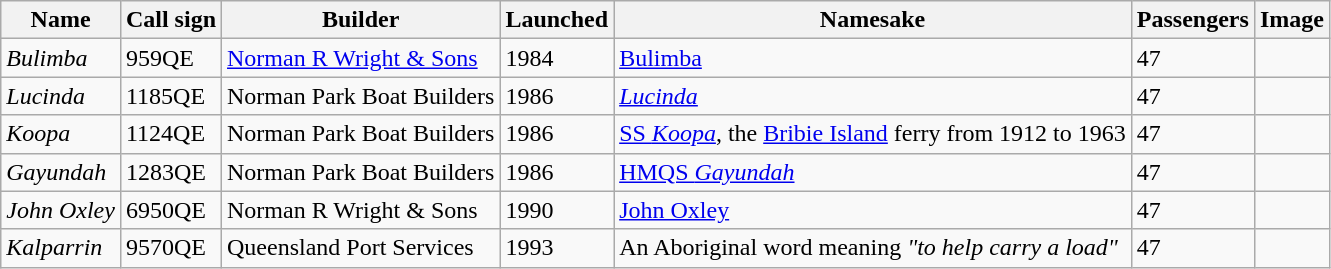<table class="wikitable sortable">
<tr>
<th>Name</th>
<th>Call sign</th>
<th>Builder</th>
<th>Launched</th>
<th>Namesake</th>
<th>Passengers</th>
<th>Image</th>
</tr>
<tr>
<td><em>Bulimba</em></td>
<td>959QE</td>
<td><a href='#'>Norman R Wright & Sons</a></td>
<td>1984</td>
<td><a href='#'>Bulimba</a></td>
<td>47</td>
<td></td>
</tr>
<tr>
<td><em>Lucinda</em></td>
<td>1185QE</td>
<td>Norman Park Boat Builders</td>
<td>1986</td>
<td><a href='#'><em>Lucinda</em></a></td>
<td>47</td>
<td></td>
</tr>
<tr>
<td><em>Koopa</em></td>
<td>1124QE</td>
<td>Norman Park Boat Builders</td>
<td>1986</td>
<td><a href='#'>SS <em>Koopa</em></a>, the <a href='#'>Bribie Island</a> ferry from 1912 to 1963</td>
<td>47</td>
<td></td>
</tr>
<tr>
<td><em>Gayundah</em></td>
<td>1283QE</td>
<td>Norman Park Boat Builders</td>
<td>1986</td>
<td><a href='#'>HMQS <em>Gayundah</em></a></td>
<td>47</td>
<td></td>
</tr>
<tr>
<td><em>John Oxley</em></td>
<td>6950QE</td>
<td>Norman R Wright & Sons</td>
<td>1990</td>
<td><a href='#'>John Oxley</a></td>
<td>47</td>
<td></td>
</tr>
<tr>
<td><em>Kalparrin</em></td>
<td>9570QE</td>
<td>Queensland Port Services</td>
<td>1993</td>
<td>An Aboriginal word meaning <em>"to help carry a load"</em></td>
<td>47</td>
<td></td>
</tr>
</table>
